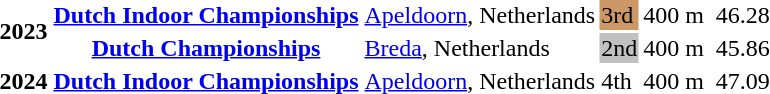<table>
<tr>
<th scope="rowgroup" rowspan="2">2023</th>
<th scope="row"><a href='#'>Dutch Indoor Championships</a></th>
<td><a href='#'>Apeldoorn</a>, Netherlands</td>
<td bgcolor=cc9966>3rd</td>
<td>400 m </td>
<td>46.28 </td>
<td></td>
</tr>
<tr>
<th scope="row"><a href='#'>Dutch Championships</a></th>
<td><a href='#'>Breda</a>, Netherlands</td>
<td bgcolor=silver>2nd</td>
<td>400 m</td>
<td>45.86</td>
<td></td>
</tr>
<tr>
<th scope="row">2024</th>
<th scope="row"><a href='#'>Dutch Indoor Championships</a></th>
<td><a href='#'>Apeldoorn</a>, Netherlands</td>
<td>4th</td>
<td>400 m </td>
<td>47.09 </td>
<td></td>
</tr>
</table>
